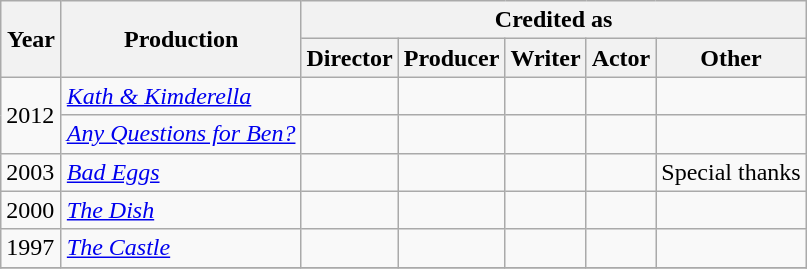<table class="wikitable">
<tr>
<th scope="col" rowspan="2" style="width:33px;">Year</th>
<th scope="col" rowspan="2">Production</th>
<th scope="col" colspan="5">Credited as</th>
</tr>
<tr>
<th>Director</th>
<th>Producer</th>
<th>Writer</th>
<th>Actor</th>
<th>Other</th>
</tr>
<tr>
<td rowspan="2">2012</td>
<td><em><a href='#'>Kath & Kimderella</a></em></td>
<td></td>
<td></td>
<td></td>
<td></td>
<td></td>
</tr>
<tr>
<td><em><a href='#'>Any Questions for Ben?</a></em></td>
<td></td>
<td></td>
<td></td>
<td></td>
<td></td>
</tr>
<tr>
<td>2003</td>
<td><em><a href='#'>Bad Eggs</a></em></td>
<td></td>
<td></td>
<td></td>
<td></td>
<td>Special thanks</td>
</tr>
<tr>
<td>2000</td>
<td><em><a href='#'>The Dish</a></em></td>
<td></td>
<td></td>
<td></td>
<td></td>
<td></td>
</tr>
<tr>
<td>1997</td>
<td><em><a href='#'>The Castle</a></em></td>
<td></td>
<td></td>
<td></td>
<td></td>
<td></td>
</tr>
<tr>
</tr>
</table>
